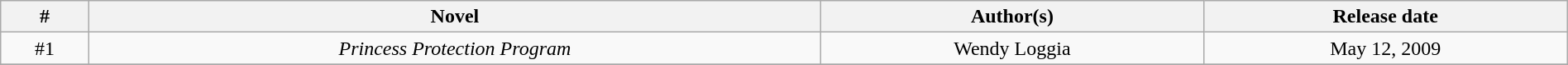<table class="wikitable sortable" width="100%" border="1" style="font-size: 100%; text-align:center">
<tr>
<th>#</th>
<th>Novel</th>
<th>Author(s)</th>
<th>Release date</th>
</tr>
<tr>
<td>#1</td>
<td><em>Princess Protection Program</em></td>
<td>Wendy Loggia</td>
<td>May 12, 2009</td>
</tr>
<tr>
</tr>
</table>
